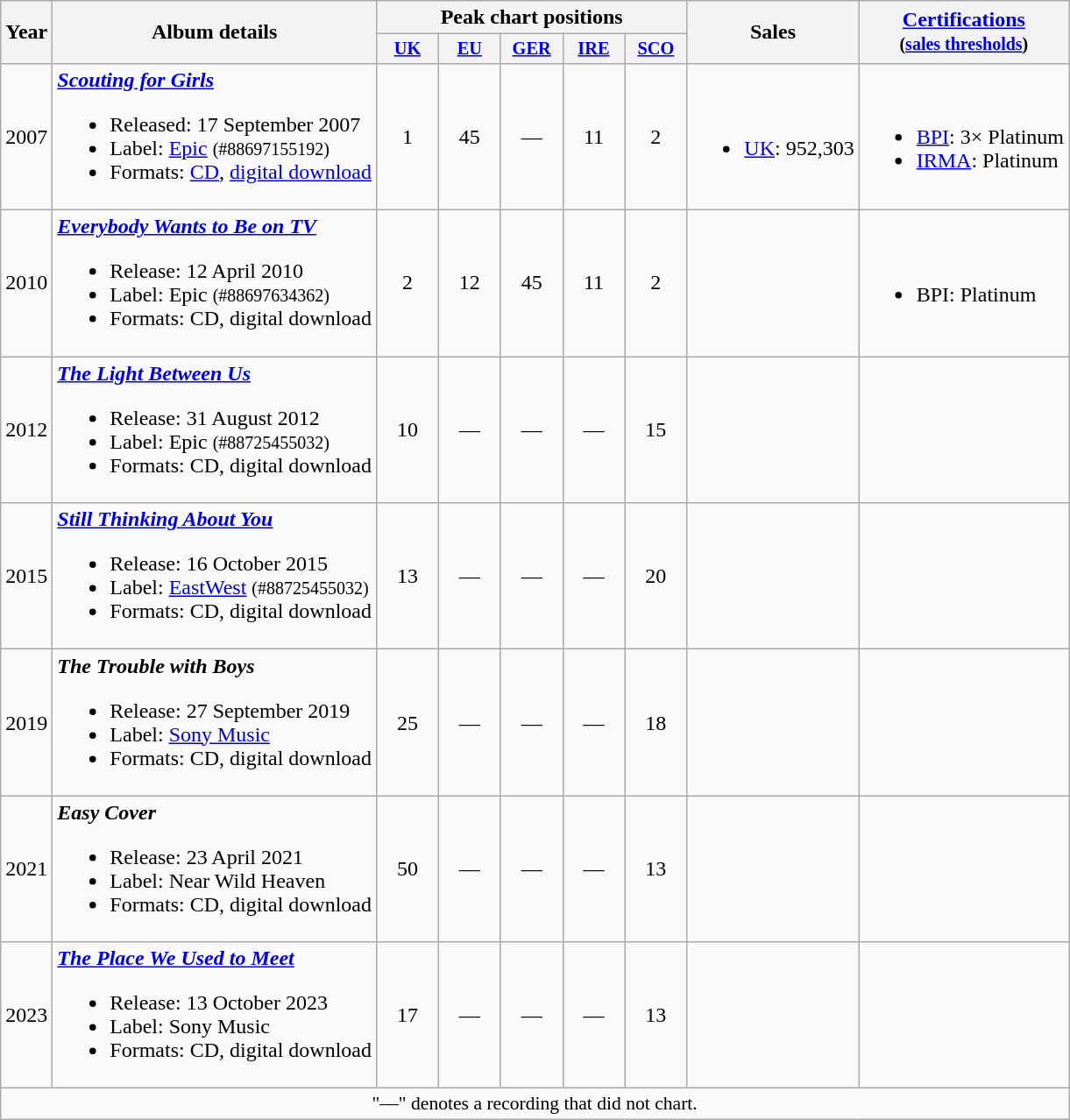<table class="wikitable" style="text-align:center;">
<tr>
<th rowspan="2">Year</th>
<th rowspan="2">Album details</th>
<th colspan="5">Peak chart positions</th>
<th rowspan="2">Sales</th>
<th rowspan="2"><a href='#'>Certifications</a><br><small>(<a href='#'>sales thresholds</a>)</small></th>
</tr>
<tr>
<th style="width:3em;font-size:85%;"><a href='#'>UK</a><br></th>
<th style="width:3em;font-size:85%;"><a href='#'>EU</a><br></th>
<th style="width:3em;font-size:85%"><a href='#'>GER</a><br></th>
<th style="width:3em;font-size:85%;"><a href='#'>IRE</a><br></th>
<th style="width:3em;font-size:85%;"><a href='#'>SCO</a><br></th>
</tr>
<tr>
<td>2007</td>
<td align="left"><strong><em><a href='#'>Scouting for Girls</a></em></strong><br><ul><li>Released: 17 September 2007</li><li>Label: <a href='#'>Epic</a> <small>(#88697155192)</small></li><li>Formats: <a href='#'>CD</a>, <a href='#'>digital download</a></li></ul></td>
<td>1</td>
<td>45</td>
<td>—</td>
<td>11</td>
<td>2</td>
<td align="left"><br><ul><li><a href='#'>UK</a>: 952,303</li></ul></td>
<td align="left"><br><ul><li><a href='#'>BPI</a>: 3× Platinum</li><li><a href='#'>IRMA</a>: Platinum</li></ul></td>
</tr>
<tr>
<td>2010</td>
<td align="left"><strong><em><a href='#'>Everybody Wants to Be on TV</a></em></strong><br><ul><li>Release: 12 April 2010</li><li>Label: Epic <small>(#88697634362)</small></li><li>Formats: CD, digital download</li></ul></td>
<td>2</td>
<td>12</td>
<td>45</td>
<td>11</td>
<td>2</td>
<td align="left"></td>
<td align="left"><br><ul><li>BPI: Platinum</li></ul></td>
</tr>
<tr>
<td>2012</td>
<td align="left"><strong><em><a href='#'>The Light Between Us</a></em></strong><br><ul><li>Release:  31 August 2012</li><li>Label: Epic <small>(#88725455032)</small></li><li>Formats: CD, digital download</li></ul></td>
<td>10</td>
<td>—</td>
<td>—</td>
<td>—</td>
<td>15</td>
<td align="left"></td>
<td align="left"></td>
</tr>
<tr>
<td>2015</td>
<td align="left"><strong><em><a href='#'>Still Thinking About You</a></em></strong><br><ul><li>Release: 16 October 2015</li><li>Label: <a href='#'>EastWest</a> <small>(#88725455032)</small></li><li>Formats: CD, digital download</li></ul></td>
<td>13</td>
<td>—</td>
<td>—</td>
<td>—</td>
<td>20</td>
<td align="left"></td>
<td align="left"></td>
</tr>
<tr>
<td>2019</td>
<td align="left"><strong><em>The Trouble with Boys</em></strong><br><ul><li>Release: 27 September 2019</li><li>Label: <a href='#'>Sony Music</a></li><li>Formats: CD, digital download</li></ul></td>
<td>25</td>
<td>—</td>
<td>—</td>
<td>—</td>
<td>18</td>
<td align="left"></td>
<td align="left"></td>
</tr>
<tr>
<td>2021</td>
<td align="left"><strong><em>Easy Cover</em></strong><br><ul><li>Release: 23 April 2021</li><li>Label: Near Wild Heaven</li><li>Formats: CD, digital download</li></ul></td>
<td>50</td>
<td>—</td>
<td>—</td>
<td>—</td>
<td>13</td>
<td align="left"></td>
<td align="left"></td>
</tr>
<tr>
<td>2023</td>
<td align="left"><strong><em><a href='#'>The Place We Used to Meet</a></em></strong><br><ul><li>Release: 13 October 2023</li><li>Label: Sony Music</li><li>Formats: CD, digital download</li></ul></td>
<td>17</td>
<td>—</td>
<td>—</td>
<td>—</td>
<td>13</td>
<td align="left"></td>
<td align="left"></td>
</tr>
<tr>
<td align="center" colspan="10" style="font-size:90%">"—" denotes a recording that did not chart.</td>
</tr>
</table>
